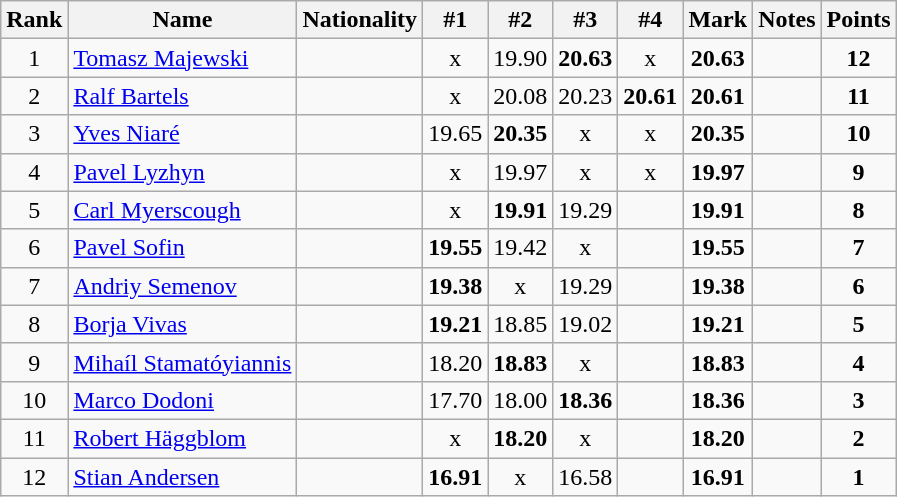<table class="wikitable sortable" style="text-align:center">
<tr>
<th>Rank</th>
<th>Name</th>
<th>Nationality</th>
<th>#1</th>
<th>#2</th>
<th>#3</th>
<th>#4</th>
<th>Mark</th>
<th>Notes</th>
<th>Points</th>
</tr>
<tr>
<td>1</td>
<td align=left><a href='#'>Tomasz Majewski</a></td>
<td align=left></td>
<td>x</td>
<td>19.90</td>
<td><strong>20.63</strong></td>
<td>x</td>
<td><strong>20.63</strong></td>
<td></td>
<td><strong>12</strong></td>
</tr>
<tr>
<td>2</td>
<td align=left><a href='#'>Ralf Bartels</a></td>
<td align=left></td>
<td>x</td>
<td>20.08</td>
<td>20.23</td>
<td><strong>20.61</strong></td>
<td><strong>20.61</strong></td>
<td></td>
<td><strong> 11</strong></td>
</tr>
<tr>
<td>3</td>
<td align=left><a href='#'>Yves Niaré</a></td>
<td align=left></td>
<td>19.65</td>
<td><strong>20.35</strong></td>
<td>x</td>
<td>x</td>
<td><strong>20.35</strong></td>
<td></td>
<td><strong>10</strong></td>
</tr>
<tr>
<td>4</td>
<td align=left><a href='#'>Pavel Lyzhyn</a></td>
<td align=left></td>
<td>x</td>
<td>19.97</td>
<td>x</td>
<td>x</td>
<td><strong>19.97</strong></td>
<td></td>
<td><strong>9</strong></td>
</tr>
<tr>
<td>5</td>
<td align=left><a href='#'>Carl Myerscough</a></td>
<td align=left></td>
<td>x</td>
<td><strong>19.91</strong></td>
<td>19.29</td>
<td></td>
<td><strong>19.91</strong></td>
<td></td>
<td><strong>8</strong></td>
</tr>
<tr>
<td>6</td>
<td align=left><a href='#'>Pavel Sofin</a></td>
<td align=left></td>
<td><strong>19.55</strong></td>
<td>19.42</td>
<td>x</td>
<td></td>
<td><strong>19.55</strong></td>
<td></td>
<td><strong>7</strong></td>
</tr>
<tr>
<td>7</td>
<td align=left><a href='#'>Andriy Semenov</a></td>
<td align=left></td>
<td><strong>19.38</strong></td>
<td>x</td>
<td>19.29</td>
<td></td>
<td><strong>19.38</strong></td>
<td></td>
<td><strong>6</strong></td>
</tr>
<tr>
<td>8</td>
<td align=left><a href='#'>Borja Vivas</a></td>
<td align=left></td>
<td><strong>19.21</strong></td>
<td>18.85</td>
<td>19.02</td>
<td></td>
<td><strong>19.21</strong></td>
<td></td>
<td><strong>5</strong></td>
</tr>
<tr>
<td>9</td>
<td align=left><a href='#'>Mihaíl Stamatóyiannis</a></td>
<td align=left></td>
<td>18.20</td>
<td><strong>18.83</strong></td>
<td>x</td>
<td></td>
<td><strong>18.83</strong></td>
<td></td>
<td><strong>4</strong></td>
</tr>
<tr>
<td>10</td>
<td align=left><a href='#'>Marco Dodoni</a></td>
<td align=left></td>
<td>17.70</td>
<td>18.00</td>
<td><strong>18.36</strong></td>
<td></td>
<td><strong>18.36</strong></td>
<td></td>
<td><strong>3</strong></td>
</tr>
<tr>
<td>11</td>
<td align=left><a href='#'>Robert Häggblom</a></td>
<td align=left></td>
<td>x</td>
<td><strong>18.20</strong></td>
<td>x</td>
<td></td>
<td><strong>18.20</strong></td>
<td></td>
<td><strong>2</strong></td>
</tr>
<tr>
<td>12</td>
<td align=left><a href='#'>Stian Andersen</a></td>
<td align=left></td>
<td><strong>16.91</strong></td>
<td>x</td>
<td>16.58</td>
<td></td>
<td><strong>16.91</strong></td>
<td></td>
<td><strong>1</strong></td>
</tr>
</table>
